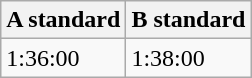<table class="wikitable" border="1" align="upright">
<tr>
<th>A standard</th>
<th>B standard</th>
</tr>
<tr>
<td>1:36:00</td>
<td>1:38:00</td>
</tr>
</table>
